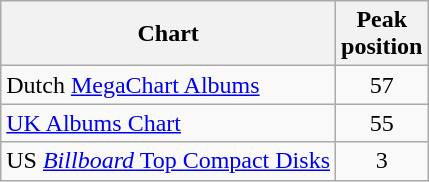<table class="wikitable plainrowheaders" style="text-align:center;">
<tr>
<th scope="col">Chart</th>
<th scope="col">Peak<br>position</th>
</tr>
<tr>
<td align="left">Dutch <a href='#'>MegaChart Albums</a></td>
<td>57</td>
</tr>
<tr>
<td align="left"><a href='#'>UK Albums Chart</a></td>
<td>55</td>
</tr>
<tr>
<td align="left">US <a href='#'><em>Billboard</em> Top Compact Disks</a></td>
<td>3</td>
</tr>
</table>
